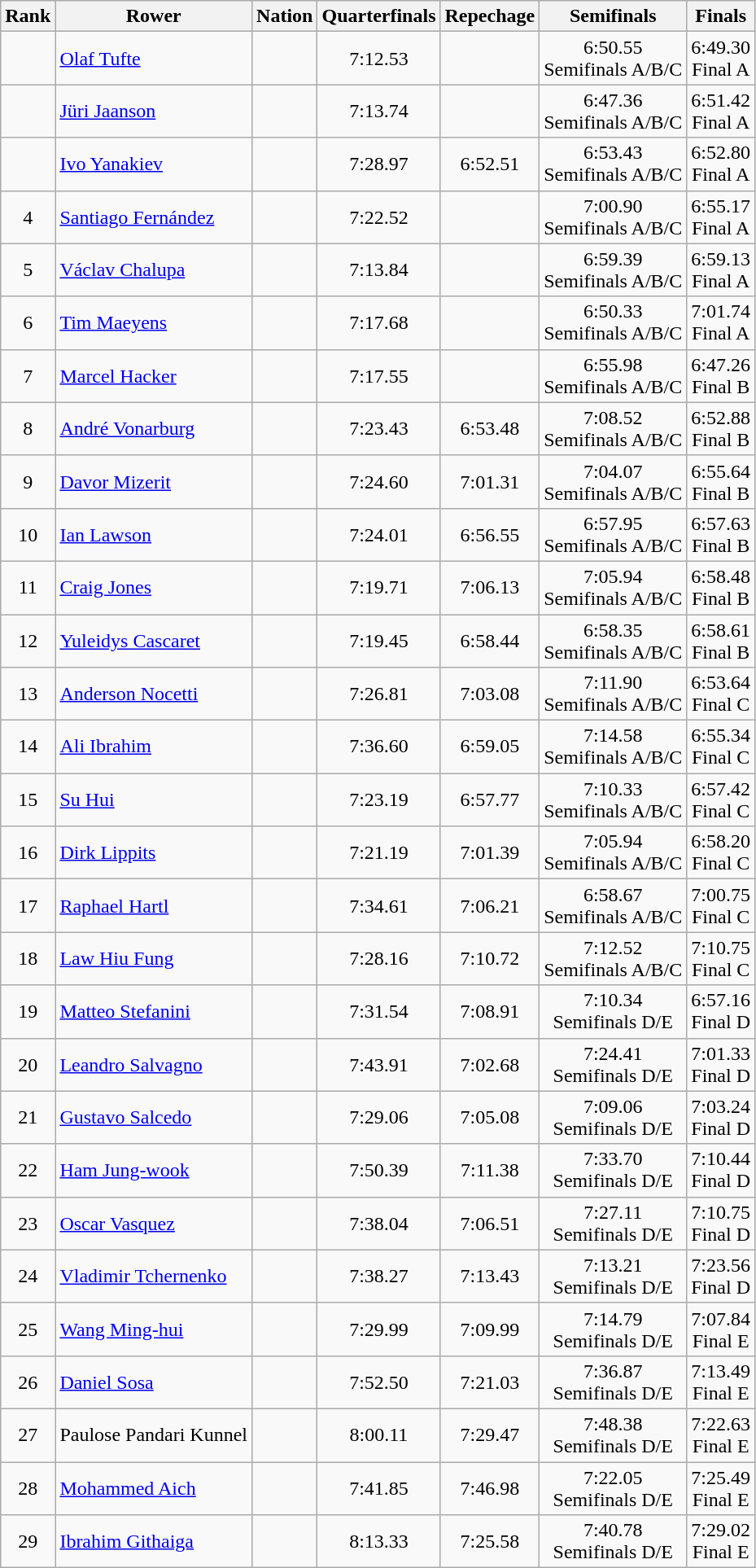<table class="wikitable sortable" style="text-align:center">
<tr>
<th>Rank</th>
<th>Rower</th>
<th>Nation</th>
<th>Quarterfinals</th>
<th>Repechage</th>
<th>Semifinals</th>
<th>Finals</th>
</tr>
<tr>
<td></td>
<td align=left><a href='#'>Olaf Tufte</a></td>
<td align=left></td>
<td>7:12.53</td>
<td></td>
<td>6:50.55<br>Semifinals A/B/C</td>
<td>6:49.30<br>Final A</td>
</tr>
<tr>
<td></td>
<td align=left><a href='#'>Jüri Jaanson</a></td>
<td align=left></td>
<td>7:13.74</td>
<td></td>
<td>6:47.36<br>Semifinals A/B/C</td>
<td>6:51.42<br>Final A</td>
</tr>
<tr>
<td></td>
<td align=left><a href='#'>Ivo Yanakiev</a></td>
<td align=left></td>
<td>7:28.97</td>
<td>6:52.51</td>
<td>6:53.43<br>Semifinals A/B/C</td>
<td>6:52.80<br>Final A</td>
</tr>
<tr>
<td>4</td>
<td align=left><a href='#'>Santiago Fernández</a></td>
<td align=left></td>
<td>7:22.52</td>
<td></td>
<td>7:00.90<br>Semifinals A/B/C</td>
<td>6:55.17<br>Final A</td>
</tr>
<tr>
<td>5</td>
<td align=left><a href='#'>Václav Chalupa</a></td>
<td align=left></td>
<td>7:13.84</td>
<td></td>
<td>6:59.39<br>Semifinals A/B/C</td>
<td>6:59.13<br>Final A</td>
</tr>
<tr>
<td>6</td>
<td align=left><a href='#'>Tim Maeyens</a></td>
<td align=left></td>
<td>7:17.68</td>
<td></td>
<td>6:50.33<br>Semifinals A/B/C</td>
<td>7:01.74<br>Final A</td>
</tr>
<tr>
<td>7</td>
<td align=left><a href='#'>Marcel Hacker</a></td>
<td align=left></td>
<td>7:17.55</td>
<td></td>
<td>6:55.98<br>Semifinals A/B/C</td>
<td>6:47.26<br>Final B</td>
</tr>
<tr>
<td>8</td>
<td align=left><a href='#'>André Vonarburg</a></td>
<td align=left></td>
<td>7:23.43</td>
<td>6:53.48</td>
<td>7:08.52<br>Semifinals A/B/C</td>
<td>6:52.88<br>Final B</td>
</tr>
<tr>
<td>9</td>
<td align=left><a href='#'>Davor Mizerit</a></td>
<td align=left></td>
<td>7:24.60</td>
<td>7:01.31</td>
<td>7:04.07<br>Semifinals A/B/C</td>
<td>6:55.64<br>Final B</td>
</tr>
<tr>
<td>10</td>
<td align=left><a href='#'>Ian Lawson</a></td>
<td align=left></td>
<td>7:24.01</td>
<td>6:56.55</td>
<td>6:57.95<br>Semifinals A/B/C</td>
<td>6:57.63<br>Final B</td>
</tr>
<tr>
<td>11</td>
<td align=left><a href='#'>Craig Jones</a></td>
<td align=left></td>
<td>7:19.71</td>
<td>7:06.13</td>
<td>7:05.94<br>Semifinals A/B/C</td>
<td>6:58.48<br>Final B</td>
</tr>
<tr>
<td>12</td>
<td align=left><a href='#'>Yuleidys Cascaret</a></td>
<td align=left></td>
<td>7:19.45</td>
<td>6:58.44</td>
<td>6:58.35<br>Semifinals A/B/C</td>
<td>6:58.61<br>Final B</td>
</tr>
<tr>
<td>13</td>
<td align=left><a href='#'>Anderson Nocetti</a></td>
<td align=left></td>
<td>7:26.81</td>
<td>7:03.08</td>
<td>7:11.90<br>Semifinals A/B/C</td>
<td>6:53.64<br>Final C</td>
</tr>
<tr>
<td>14</td>
<td align=left><a href='#'>Ali Ibrahim</a></td>
<td align=left></td>
<td>7:36.60</td>
<td>6:59.05</td>
<td>7:14.58<br>Semifinals A/B/C</td>
<td>6:55.34<br>Final C</td>
</tr>
<tr>
<td>15</td>
<td align=left><a href='#'>Su Hui</a></td>
<td align=left></td>
<td>7:23.19</td>
<td>6:57.77</td>
<td>7:10.33<br>Semifinals A/B/C</td>
<td>6:57.42<br>Final C</td>
</tr>
<tr>
<td>16</td>
<td align=left><a href='#'>Dirk Lippits</a></td>
<td align=left></td>
<td>7:21.19</td>
<td>7:01.39</td>
<td>7:05.94<br>Semifinals A/B/C</td>
<td>6:58.20<br>Final C</td>
</tr>
<tr>
<td>17</td>
<td align=left><a href='#'>Raphael Hartl</a></td>
<td align=left></td>
<td>7:34.61</td>
<td>7:06.21</td>
<td>6:58.67<br>Semifinals A/B/C</td>
<td>7:00.75<br>Final C</td>
</tr>
<tr>
<td>18</td>
<td align=left><a href='#'>Law Hiu Fung</a></td>
<td align=left></td>
<td>7:28.16</td>
<td>7:10.72</td>
<td>7:12.52<br>Semifinals A/B/C</td>
<td>7:10.75<br>Final C</td>
</tr>
<tr>
<td>19</td>
<td align=left><a href='#'>Matteo Stefanini</a></td>
<td align=left></td>
<td>7:31.54</td>
<td>7:08.91</td>
<td>7:10.34<br>Semifinals D/E</td>
<td>6:57.16<br>Final D</td>
</tr>
<tr>
<td>20</td>
<td align=left><a href='#'>Leandro Salvagno</a></td>
<td align=left></td>
<td>7:43.91</td>
<td>7:02.68</td>
<td>7:24.41<br>Semifinals D/E</td>
<td>7:01.33<br>Final D</td>
</tr>
<tr>
<td>21</td>
<td align=left><a href='#'>Gustavo Salcedo</a></td>
<td align=left></td>
<td>7:29.06</td>
<td>7:05.08</td>
<td>7:09.06<br>Semifinals D/E</td>
<td>7:03.24<br>Final D</td>
</tr>
<tr>
<td>22</td>
<td align=left><a href='#'>Ham Jung-wook</a></td>
<td align=left></td>
<td>7:50.39</td>
<td>7:11.38</td>
<td>7:33.70<br>Semifinals D/E</td>
<td>7:10.44<br>Final D</td>
</tr>
<tr>
<td>23</td>
<td align=left><a href='#'>Oscar Vasquez</a></td>
<td align=left></td>
<td>7:38.04</td>
<td>7:06.51</td>
<td>7:27.11<br>Semifinals D/E</td>
<td>7:10.75<br>Final D</td>
</tr>
<tr>
<td>24</td>
<td align=left><a href='#'>Vladimir Tchernenko</a></td>
<td align=left></td>
<td>7:38.27</td>
<td>7:13.43</td>
<td>7:13.21<br>Semifinals D/E</td>
<td>7:23.56<br>Final D</td>
</tr>
<tr>
<td>25</td>
<td align=left><a href='#'>Wang Ming-hui</a></td>
<td align=left></td>
<td>7:29.99</td>
<td>7:09.99</td>
<td>7:14.79<br>Semifinals D/E</td>
<td>7:07.84<br>Final E</td>
</tr>
<tr>
<td>26</td>
<td align=left><a href='#'>Daniel Sosa</a></td>
<td align=left></td>
<td>7:52.50</td>
<td>7:21.03</td>
<td>7:36.87<br>Semifinals D/E</td>
<td>7:13.49<br>Final E</td>
</tr>
<tr>
<td>27</td>
<td align=left>Paulose Pandari Kunnel</td>
<td align=left></td>
<td>8:00.11</td>
<td>7:29.47</td>
<td>7:48.38<br>Semifinals D/E</td>
<td>7:22.63<br>Final E</td>
</tr>
<tr>
<td>28</td>
<td align=left><a href='#'>Mohammed Aich</a></td>
<td align=left></td>
<td>7:41.85</td>
<td>7:46.98</td>
<td>7:22.05<br>Semifinals D/E</td>
<td>7:25.49<br>Final E</td>
</tr>
<tr>
<td>29</td>
<td align=left><a href='#'>Ibrahim Githaiga</a></td>
<td align=left></td>
<td>8:13.33</td>
<td>7:25.58</td>
<td>7:40.78<br>Semifinals D/E</td>
<td>7:29.02<br>Final E</td>
</tr>
</table>
